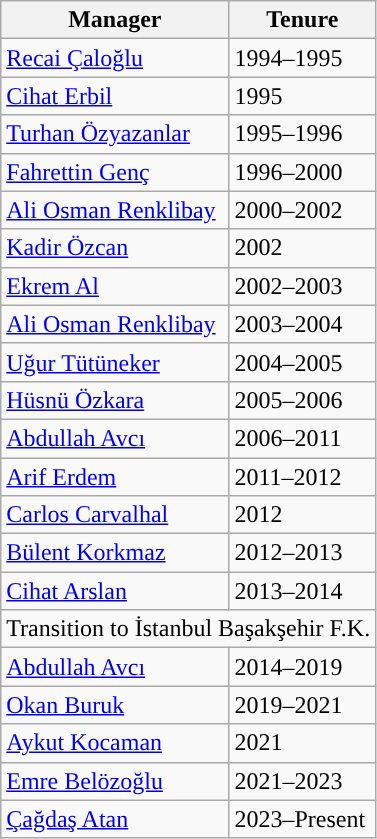<table class="wikitable" style="text-align:left;">
<tr>
<th>Manager</th>
<th>Tenure</th>
</tr>
<tr>
<td> <a href='#'>Recai Çaloğlu</a></td>
<td>1994–1995</td>
</tr>
<tr>
<td> <a href='#'>Cihat Erbil</a></td>
<td>1995</td>
</tr>
<tr>
<td> <a href='#'>Turhan Özyazanlar</a></td>
<td>1995–1996</td>
</tr>
<tr>
<td> <a href='#'>Fahrettin Genç</a></td>
<td>1996–2000</td>
</tr>
<tr>
<td> <a href='#'>Ali Osman Renklibay</a></td>
<td>2000–2002</td>
</tr>
<tr>
<td> <a href='#'>Kadir Özcan</a></td>
<td>2002</td>
</tr>
<tr>
<td> <a href='#'>Ekrem Al</a></td>
<td>2002–2003</td>
</tr>
<tr>
<td> <a href='#'>Ali Osman Renklibay</a></td>
<td>2003–2004</td>
</tr>
<tr>
<td> <a href='#'>Uğur Tütüneker</a></td>
<td>2004–2005</td>
</tr>
<tr>
<td> <a href='#'>Hüsnü Özkara</a></td>
<td>2005–2006</td>
</tr>
<tr>
<td> <a href='#'>Abdullah Avcı</a></td>
<td>2006–2011</td>
</tr>
<tr>
<td> <a href='#'>Arif Erdem</a></td>
<td>2011–2012</td>
</tr>
<tr>
<td> <a href='#'>Carlos Carvalhal</a></td>
<td>2012</td>
</tr>
<tr>
<td> <a href='#'>Bülent Korkmaz</a></td>
<td>2012–2013</td>
</tr>
<tr>
<td> <a href='#'>Cihat Arslan</a></td>
<td>2013–2014</td>
</tr>
<tr>
<td colspan="2" style="text-align:center;">Transition to İstanbul Başakşehir F.K.</td>
</tr>
<tr>
<td> <a href='#'>Abdullah Avcı</a></td>
<td>2014–2019</td>
</tr>
<tr>
<td> <a href='#'>Okan Buruk</a></td>
<td>2019–2021</td>
</tr>
<tr>
<td> <a href='#'>Aykut Kocaman</a></td>
<td>2021</td>
</tr>
<tr>
<td> <a href='#'>Emre Belözoğlu</a></td>
<td>2021–2023</td>
</tr>
<tr>
<td> <a href='#'>Çağdaş Atan</a></td>
<td>2023–Present</td>
</tr>
</table>
